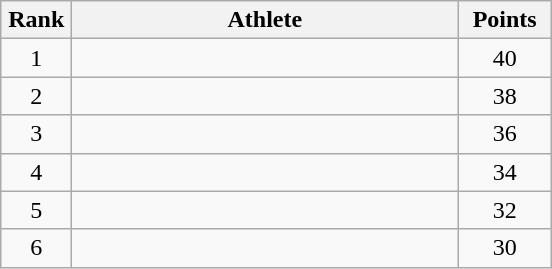<table class=wikitable style="text-align:center">
<tr>
<th width=40>Rank</th>
<th width=250>Athlete</th>
<th width=55>Points</th>
</tr>
<tr>
<td>1</td>
<td align=left></td>
<td>40</td>
</tr>
<tr>
<td>2</td>
<td align=left></td>
<td>38</td>
</tr>
<tr>
<td>3</td>
<td align=left></td>
<td>36</td>
</tr>
<tr>
<td>4</td>
<td align=left></td>
<td>34</td>
</tr>
<tr>
<td>5</td>
<td align=left></td>
<td>32</td>
</tr>
<tr>
<td>6</td>
<td align=left></td>
<td>30</td>
</tr>
</table>
